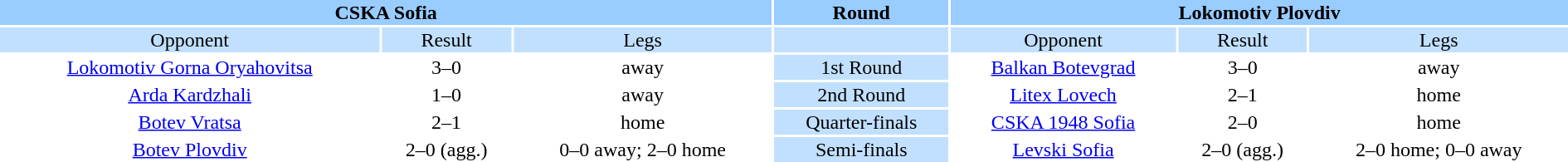<table width="100%" style="text-align:center">
<tr valign=top bgcolor=#99ccff>
<th colspan=3 style="width:1*">CSKA Sofia</th>
<th><strong>Round</strong></th>
<th colspan=3 style="width:1*">Lokomotiv Plovdiv</th>
</tr>
<tr valign=top bgcolor=#c1e0ff>
<td>Opponent</td>
<td>Result</td>
<td>Legs</td>
<td bgcolor=#c1e0ff></td>
<td>Opponent</td>
<td>Result</td>
<td>Legs</td>
</tr>
<tr>
<td><a href='#'>Lokomotiv Gorna Oryahovitsa</a></td>
<td>3–0</td>
<td>away</td>
<td bgcolor="#c1e0ff">1st Round</td>
<td><a href='#'>Balkan Botevgrad</a></td>
<td>3–0</td>
<td>away</td>
</tr>
<tr>
<td><a href='#'>Arda Kardzhali</a></td>
<td>1–0</td>
<td>away</td>
<td bgcolor="#c1e0ff">2nd Round</td>
<td><a href='#'>Litex Lovech</a></td>
<td>2–1</td>
<td>home</td>
</tr>
<tr>
<td><a href='#'>Botev Vratsa</a></td>
<td>2–1</td>
<td>home</td>
<td bgcolor="#c1e0ff">Quarter-finals</td>
<td><a href='#'>CSKA 1948 Sofia</a></td>
<td>2–0</td>
<td>home</td>
</tr>
<tr>
<td><a href='#'>Botev Plovdiv</a></td>
<td>2–0 (agg.)</td>
<td>0–0 away; 2–0 home</td>
<td bgcolor="#c1e0ff">Semi-finals</td>
<td><a href='#'>Levski Sofia</a></td>
<td>2–0 (agg.)</td>
<td>2–0 home; 0–0 away</td>
</tr>
</table>
